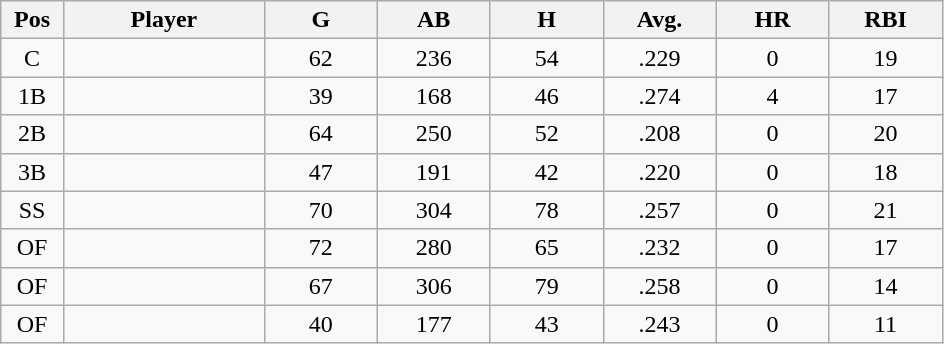<table class="wikitable sortable">
<tr>
<th bgcolor="#DDDDFF" width="5%">Pos</th>
<th bgcolor="#DDDDFF" width="16%">Player</th>
<th bgcolor="#DDDDFF" width="9%">G</th>
<th bgcolor="#DDDDFF" width="9%">AB</th>
<th bgcolor="#DDDDFF" width="9%">H</th>
<th bgcolor="#DDDDFF" width="9%">Avg.</th>
<th bgcolor="#DDDDFF" width="9%">HR</th>
<th bgcolor="#DDDDFF" width="9%">RBI</th>
</tr>
<tr align="center">
<td>C</td>
<td></td>
<td>62</td>
<td>236</td>
<td>54</td>
<td>.229</td>
<td>0</td>
<td>19</td>
</tr>
<tr align="center">
<td>1B</td>
<td></td>
<td>39</td>
<td>168</td>
<td>46</td>
<td>.274</td>
<td>4</td>
<td>17</td>
</tr>
<tr align="center">
<td>2B</td>
<td></td>
<td>64</td>
<td>250</td>
<td>52</td>
<td>.208</td>
<td>0</td>
<td>20</td>
</tr>
<tr align="center">
<td>3B</td>
<td></td>
<td>47</td>
<td>191</td>
<td>42</td>
<td>.220</td>
<td>0</td>
<td>18</td>
</tr>
<tr align="center">
<td>SS</td>
<td></td>
<td>70</td>
<td>304</td>
<td>78</td>
<td>.257</td>
<td>0</td>
<td>21</td>
</tr>
<tr align="center">
<td>OF</td>
<td></td>
<td>72</td>
<td>280</td>
<td>65</td>
<td>.232</td>
<td>0</td>
<td>17</td>
</tr>
<tr align="center">
<td>OF</td>
<td></td>
<td>67</td>
<td>306</td>
<td>79</td>
<td>.258</td>
<td>0</td>
<td>14</td>
</tr>
<tr align="center">
<td>OF</td>
<td></td>
<td>40</td>
<td>177</td>
<td>43</td>
<td>.243</td>
<td>0</td>
<td>11</td>
</tr>
</table>
